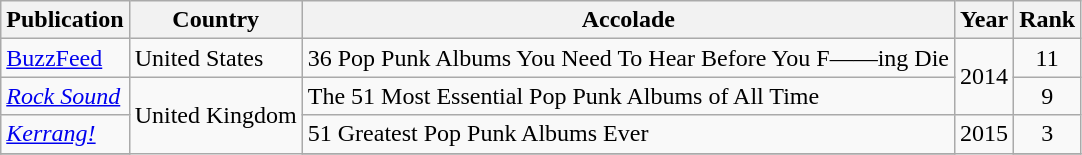<table class="wikitable">
<tr>
<th>Publication</th>
<th>Country</th>
<th>Accolade</th>
<th>Year</th>
<th>Rank</th>
</tr>
<tr>
<td><a href='#'>BuzzFeed</a></td>
<td>United States</td>
<td>36 Pop Punk Albums You Need To Hear Before You F——ing Die</td>
<td rowspan="2">2014</td>
<td style="text-align:center;">11</td>
</tr>
<tr>
<td><em><a href='#'>Rock Sound</a></em></td>
<td rowspan="3">United Kingdom</td>
<td>The 51 Most Essential Pop Punk Albums of All Time</td>
<td style="text-align:center;">9</td>
</tr>
<tr>
<td><em><a href='#'>Kerrang!</a></em></td>
<td>51 Greatest Pop Punk Albums Ever</td>
<td rowspan="2">2015</td>
<td style="text-align:center;">3</td>
</tr>
<tr>
</tr>
</table>
